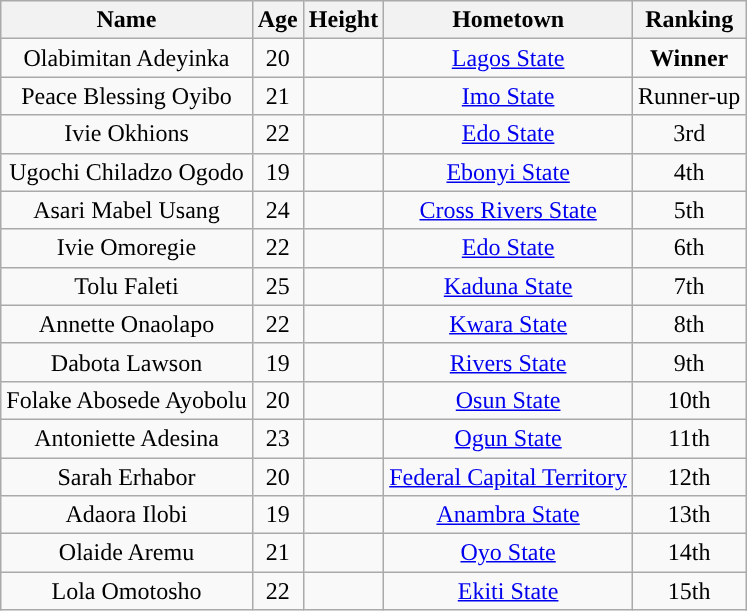<table class="wikitable sortable" style="text-align:center;">
<tr>
<th>Name</th>
<th>Age</th>
<th>Height</th>
<th>Hometown</th>
<th>Ranking</th>
</tr>
<tr>
<td>Olabimitan Adeyinka</td>
<td>20</td>
<td></td>
<td><a href='#'>Lagos State</a></td>
<td><strong>Winner</strong></td>
</tr>
<tr>
<td>Peace Blessing Oyibo</td>
<td>21</td>
<td></td>
<td><a href='#'>Imo State</a></td>
<td>Runner-up</td>
</tr>
<tr>
<td>Ivie Okhions</td>
<td>22</td>
<td></td>
<td><a href='#'>Edo State</a></td>
<td>3rd</td>
</tr>
<tr>
<td>Ugochi Chiladzo Ogodo</td>
<td>19</td>
<td></td>
<td><a href='#'>Ebonyi State</a></td>
<td>4th</td>
</tr>
<tr>
<td>Asari Mabel Usang</td>
<td>24</td>
<td></td>
<td><a href='#'>Cross Rivers State</a></td>
<td>5th</td>
</tr>
<tr>
<td>Ivie Omoregie</td>
<td>22</td>
<td></td>
<td><a href='#'>Edo State</a></td>
<td>6th</td>
</tr>
<tr>
<td>Tolu Faleti</td>
<td>25</td>
<td></td>
<td><a href='#'>Kaduna State</a></td>
<td>7th</td>
</tr>
<tr>
<td>Annette Onaolapo</td>
<td>22</td>
<td></td>
<td><a href='#'>Kwara State</a></td>
<td>8th</td>
</tr>
<tr>
<td>Dabota Lawson</td>
<td>19</td>
<td></td>
<td><a href='#'>Rivers State</a></td>
<td>9th</td>
</tr>
<tr>
<td>Folake Abosede Ayobolu</td>
<td>20</td>
<td></td>
<td><a href='#'>Osun State</a></td>
<td>10th</td>
</tr>
<tr>
<td>Antoniette Adesina</td>
<td>23</td>
<td></td>
<td><a href='#'>Ogun State</a></td>
<td>11th</td>
</tr>
<tr>
<td>Sarah Erhabor</td>
<td>20</td>
<td></td>
<td><a href='#'>Federal Capital Territory</a></td>
<td>12th</td>
</tr>
<tr>
<td>Adaora Ilobi</td>
<td>19</td>
<td></td>
<td><a href='#'>Anambra State</a></td>
<td>13th</td>
</tr>
<tr>
<td>Olaide Aremu</td>
<td>21</td>
<td></td>
<td><a href='#'>Oyo State</a></td>
<td>14th</td>
</tr>
<tr>
<td>Lola Omotosho</td>
<td>22</td>
<td></td>
<td><a href='#'>Ekiti State</a></td>
<td>15th</td>
</tr>
</table>
